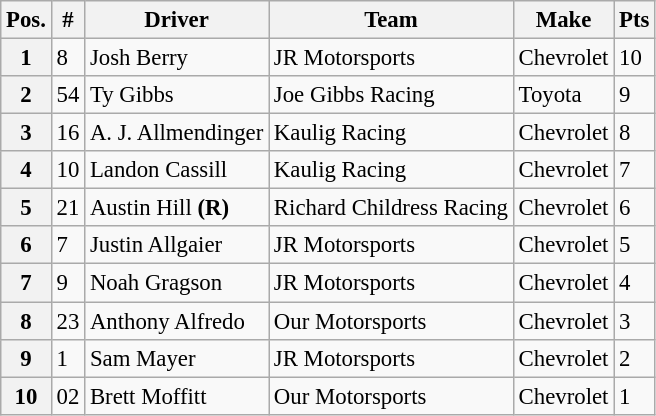<table class="wikitable" style="font-size:95%">
<tr>
<th>Pos.</th>
<th>#</th>
<th>Driver</th>
<th>Team</th>
<th>Make</th>
<th>Pts</th>
</tr>
<tr>
<th>1</th>
<td>8</td>
<td>Josh Berry</td>
<td>JR Motorsports</td>
<td>Chevrolet</td>
<td>10</td>
</tr>
<tr>
<th>2</th>
<td>54</td>
<td>Ty Gibbs</td>
<td>Joe Gibbs Racing</td>
<td>Toyota</td>
<td>9</td>
</tr>
<tr>
<th>3</th>
<td>16</td>
<td>A. J. Allmendinger</td>
<td>Kaulig Racing</td>
<td>Chevrolet</td>
<td>8</td>
</tr>
<tr>
<th>4</th>
<td>10</td>
<td>Landon Cassill</td>
<td>Kaulig Racing</td>
<td>Chevrolet</td>
<td>7</td>
</tr>
<tr>
<th>5</th>
<td>21</td>
<td>Austin Hill <strong>(R)</strong></td>
<td>Richard Childress Racing</td>
<td>Chevrolet</td>
<td>6</td>
</tr>
<tr>
<th>6</th>
<td>7</td>
<td>Justin Allgaier</td>
<td>JR Motorsports</td>
<td>Chevrolet</td>
<td>5</td>
</tr>
<tr>
<th>7</th>
<td>9</td>
<td>Noah Gragson</td>
<td>JR Motorsports</td>
<td>Chevrolet</td>
<td>4</td>
</tr>
<tr>
<th>8</th>
<td>23</td>
<td>Anthony Alfredo</td>
<td>Our Motorsports</td>
<td>Chevrolet</td>
<td>3</td>
</tr>
<tr>
<th>9</th>
<td>1</td>
<td>Sam Mayer</td>
<td>JR Motorsports</td>
<td>Chevrolet</td>
<td>2</td>
</tr>
<tr>
<th>10</th>
<td>02</td>
<td>Brett Moffitt</td>
<td>Our Motorsports</td>
<td>Chevrolet</td>
<td>1</td>
</tr>
</table>
